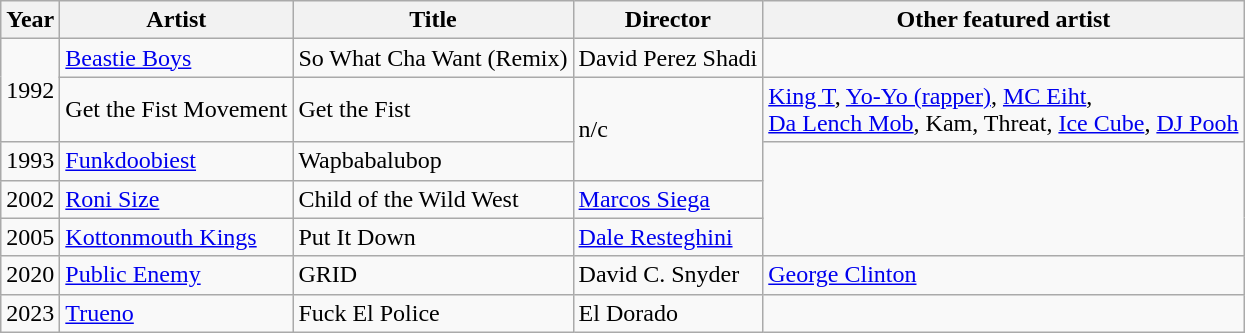<table class="wikitable">
<tr>
<th>Year</th>
<th>Artist</th>
<th>Title</th>
<th>Director</th>
<th>Other featured artist</th>
</tr>
<tr>
<td rowspan="2">1992</td>
<td><a href='#'>Beastie Boys</a></td>
<td>So What Cha Want (Remix)</td>
<td>David Perez Shadi</td>
<td></td>
</tr>
<tr>
<td>Get the Fist Movement</td>
<td>Get the Fist</td>
<td rowspan="2">n/c</td>
<td><a href='#'>King T</a>, <a href='#'>Yo-Yo (rapper)</a>, <a href='#'>MC Eiht</a>,<br><a href='#'>Da Lench Mob</a>, Kam, Threat, <a href='#'>Ice Cube</a>, <a href='#'>DJ Pooh</a></td>
</tr>
<tr>
<td>1993</td>
<td><a href='#'>Funkdoobiest</a></td>
<td>Wapbabalubop</td>
<td rowspan="3"></td>
</tr>
<tr>
<td>2002</td>
<td><a href='#'>Roni Size</a></td>
<td>Child of the Wild West</td>
<td><a href='#'>Marcos Siega</a></td>
</tr>
<tr>
<td>2005</td>
<td><a href='#'>Kottonmouth Kings</a></td>
<td>Put It Down</td>
<td><a href='#'>Dale Resteghini</a></td>
</tr>
<tr>
<td>2020</td>
<td><a href='#'>Public Enemy</a></td>
<td>GRID</td>
<td>David C. Snyder</td>
<td><a href='#'>George Clinton</a></td>
</tr>
<tr>
<td>2023</td>
<td><a href='#'>Trueno</a></td>
<td>Fuck El Police</td>
<td>El Dorado</td>
<td></td>
</tr>
</table>
